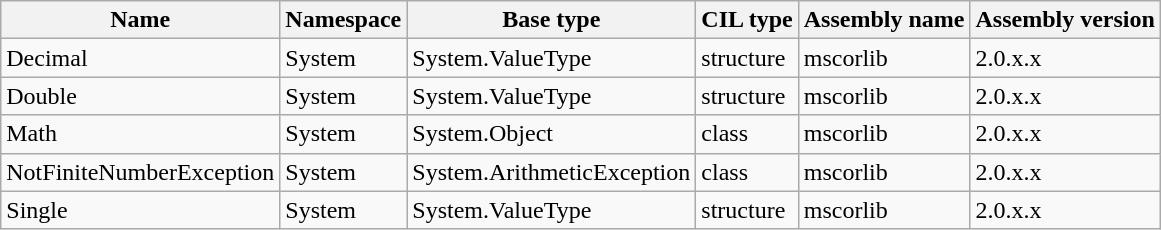<table class="sortable wikitable">
<tr>
<th>Name</th>
<th>Namespace</th>
<th>Base type</th>
<th>CIL type</th>
<th>Assembly name</th>
<th>Assembly version</th>
</tr>
<tr>
<td>Decimal</td>
<td>System</td>
<td>System.ValueType</td>
<td>structure</td>
<td>mscorlib</td>
<td>2.0.x.x</td>
</tr>
<tr>
<td>Double</td>
<td>System</td>
<td>System.ValueType</td>
<td>structure</td>
<td>mscorlib</td>
<td>2.0.x.x</td>
</tr>
<tr>
<td>Math</td>
<td>System</td>
<td>System.Object</td>
<td>class</td>
<td>mscorlib</td>
<td>2.0.x.x</td>
</tr>
<tr>
<td>NotFiniteNumberException</td>
<td>System</td>
<td>System.ArithmeticException</td>
<td>class</td>
<td>mscorlib</td>
<td>2.0.x.x</td>
</tr>
<tr>
<td>Single</td>
<td>System</td>
<td>System.ValueType</td>
<td>structure</td>
<td>mscorlib</td>
<td>2.0.x.x</td>
</tr>
</table>
